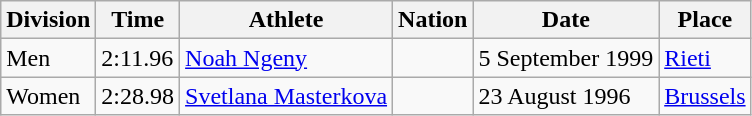<table class="wikitable">
<tr>
<th scope="col">Division</th>
<th scope="col">Time</th>
<th scope="col">Athlete</th>
<th scope="col">Nation</th>
<th scope="col">Date</th>
<th scope="col">Place</th>
</tr>
<tr>
<td>Men</td>
<td>2:11.96</td>
<td align="left"><a href='#'>Noah Ngeny</a></td>
<td align="left"></td>
<td>5 September 1999</td>
<td><a href='#'>Rieti</a></td>
</tr>
<tr>
<td>Women</td>
<td>2:28.98</td>
<td align="left"><a href='#'>Svetlana Masterkova</a></td>
<td align="left"></td>
<td>23 August 1996</td>
<td><a href='#'>Brussels</a></td>
</tr>
</table>
